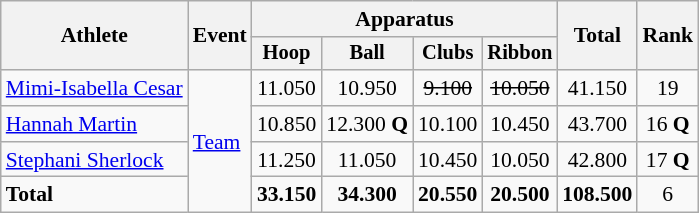<table class=wikitable style=font-size:90%;text-align:center>
<tr>
<th rowspan=2>Athlete</th>
<th rowspan=2>Event</th>
<th colspan=4>Apparatus</th>
<th rowspan=2>Total</th>
<th rowspan=2>Rank</th>
</tr>
<tr style=font-size:95%>
<th>Hoop</th>
<th>Ball</th>
<th>Clubs</th>
<th>Ribbon</th>
</tr>
<tr>
<td align=left><a href='#'>Mimi-Isabella Cesar</a></td>
<td align=left rowspan=4><a href='#'>Team</a></td>
<td>11.050</td>
<td>10.950</td>
<td><s>9.100</s></td>
<td><s>10.050</s></td>
<td>41.150</td>
<td>19</td>
</tr>
<tr>
<td align=left><a href='#'>Hannah Martin</a></td>
<td>10.850</td>
<td>12.300 <strong>Q</strong></td>
<td>10.100</td>
<td>10.450</td>
<td>43.700</td>
<td>16 <strong>Q</strong></td>
</tr>
<tr>
<td align=left><a href='#'>Stephani Sherlock</a></td>
<td>11.250</td>
<td>11.050</td>
<td>10.450</td>
<td>10.050</td>
<td>42.800</td>
<td>17 <strong>Q</strong></td>
</tr>
<tr>
<td align=left><strong>Total</strong></td>
<td><strong>33.150</strong></td>
<td><strong>34.300</strong></td>
<td><strong>20.550</strong></td>
<td><strong>20.500</strong></td>
<td><strong>108.500</strong></td>
<td>6</td>
</tr>
</table>
